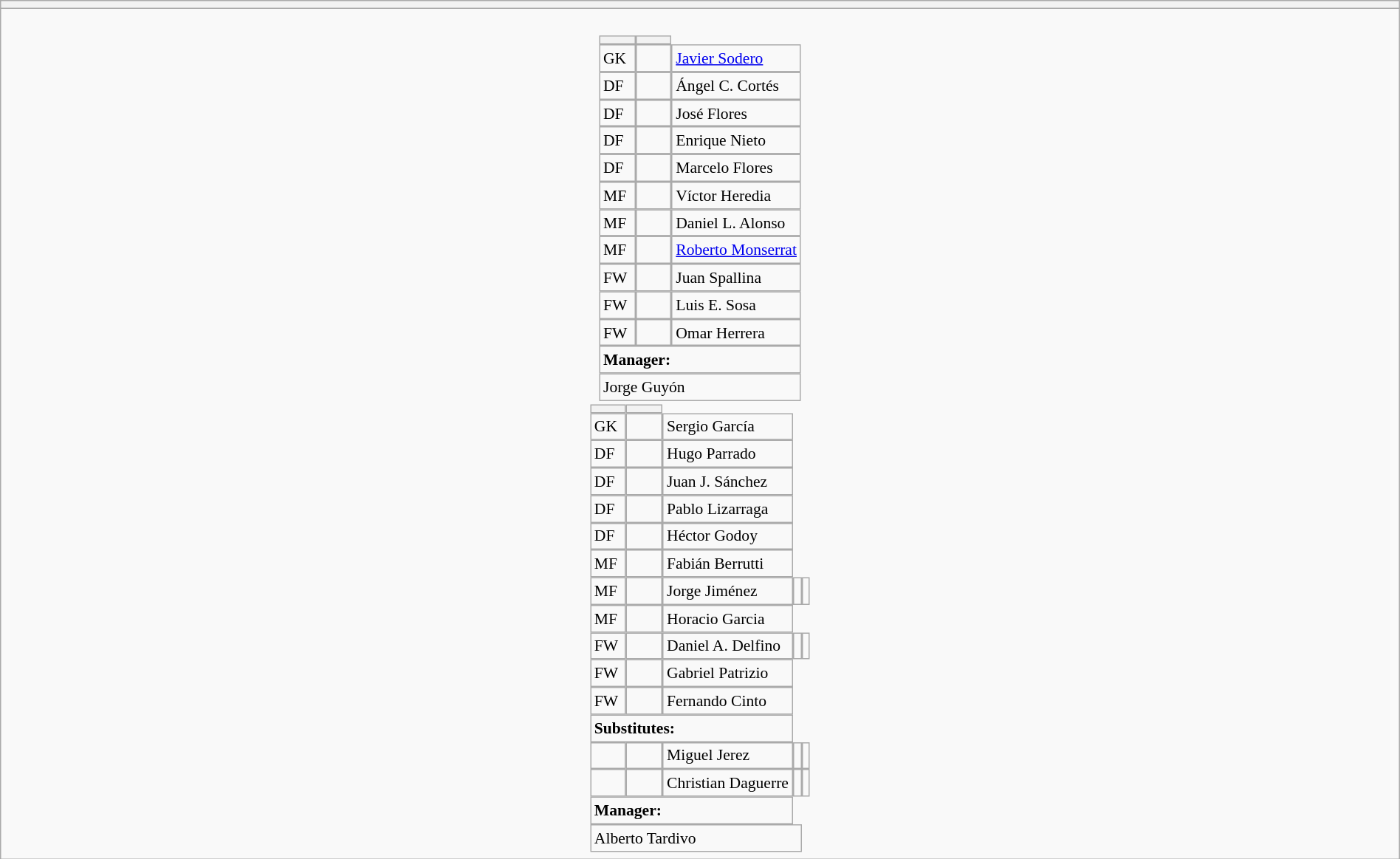<table style="width:100%" class="wikitable collapsible collapsed">
<tr>
<th></th>
</tr>
<tr>
<td><br>






<table style="font-size:90%; margin:0.2em auto;" cellspacing="0" cellpadding="0">
<tr>
<th width="25"></th>
<th width="25"></th>
</tr>
<tr>
<td>GK</td>
<td><strong> </strong></td>
<td><a href='#'>Javier Sodero</a></td>
</tr>
<tr>
<td>DF</td>
<td><strong> </strong></td>
<td>Ángel C. Cortés</td>
</tr>
<tr>
<td>DF</td>
<td><strong> </strong></td>
<td>José Flores</td>
</tr>
<tr>
<td>DF</td>
<td><strong> </strong></td>
<td>Enrique Nieto</td>
</tr>
<tr>
<td>DF</td>
<td><strong> </strong></td>
<td>Marcelo Flores</td>
</tr>
<tr>
<td>MF</td>
<td><strong> </strong></td>
<td>Víctor Heredia</td>
</tr>
<tr>
<td>MF</td>
<td><strong> </strong></td>
<td>Daniel L. Alonso</td>
</tr>
<tr>
<td>MF</td>
<td><strong> </strong></td>
<td><a href='#'>Roberto Monserrat</a></td>
</tr>
<tr>
<td>FW</td>
<td><strong> </strong></td>
<td>Juan Spallina</td>
</tr>
<tr>
<td>FW</td>
<td><strong> </strong></td>
<td>Luis E. Sosa</td>
</tr>
<tr>
<td>FW</td>
<td><strong> </strong></td>
<td>Omar Herrera</td>
</tr>
<tr>
<td colspan=3><strong>Manager:</strong></td>
</tr>
<tr>
<td colspan=4> Jorge Guyón</td>
</tr>
</table>
<table cellspacing="0" cellpadding="0" style="font-size:90%; margin:0.2em auto;">
<tr>
<th width="25"></th>
<th width="25"></th>
</tr>
<tr>
<td>GK</td>
<td><strong> </strong></td>
<td>Sergio García</td>
</tr>
<tr>
<td>DF</td>
<td><strong> </strong></td>
<td>Hugo Parrado</td>
</tr>
<tr>
<td>DF</td>
<td><strong> </strong></td>
<td>Juan J. Sánchez</td>
</tr>
<tr>
<td>DF</td>
<td><strong> </strong></td>
<td>Pablo Lizarraga</td>
</tr>
<tr>
<td>DF</td>
<td><strong> </strong></td>
<td>Héctor Godoy</td>
</tr>
<tr>
<td>MF</td>
<td><strong> </strong></td>
<td>Fabián Berrutti</td>
</tr>
<tr>
<td>MF</td>
<td><strong> </strong></td>
<td>Jorge Jiménez</td>
<td></td>
<td></td>
</tr>
<tr>
<td>MF</td>
<td><strong> </strong></td>
<td>Horacio Garcia</td>
</tr>
<tr>
<td>FW</td>
<td><strong> </strong></td>
<td>Daniel A. Delfino</td>
<td></td>
<td></td>
</tr>
<tr>
<td>FW</td>
<td><strong> </strong></td>
<td>Gabriel Patrizio</td>
</tr>
<tr>
<td>FW</td>
<td><strong> </strong></td>
<td>Fernando Cinto</td>
</tr>
<tr>
<td colspan=3><strong>Substitutes:</strong></td>
</tr>
<tr>
<td></td>
<td><strong> </strong></td>
<td>Miguel Jerez</td>
<td></td>
<td></td>
</tr>
<tr>
<td></td>
<td><strong> </strong></td>
<td>Christian Daguerre</td>
<td></td>
<td></td>
</tr>
<tr>
<td colspan=3><strong>Manager:</strong></td>
</tr>
<tr>
<td colspan=4> Alberto Tardivo</td>
</tr>
</table>
</td>
</tr>
</table>
